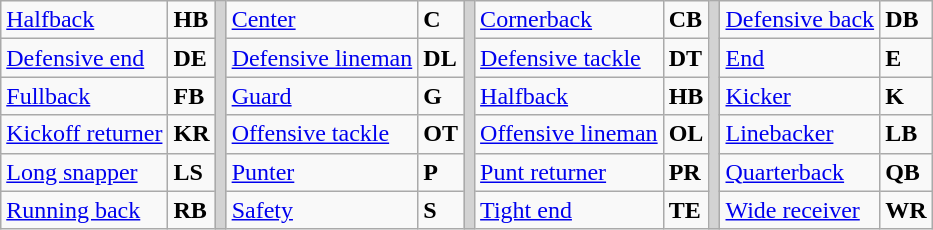<table class="wikitable">
<tr>
<td><a href='#'>Halfback</a></td>
<td><strong>HB</strong></td>
<td rowSpan="6" style="background-color:lightgrey;"></td>
<td><a href='#'>Center</a></td>
<td><strong>C</strong></td>
<td rowSpan="6" style="background-color:lightgrey;"></td>
<td><a href='#'>Cornerback</a></td>
<td><strong>CB</strong></td>
<td rowSpan="6" style="background-color:lightgrey;"></td>
<td><a href='#'>Defensive back</a></td>
<td><strong>DB</strong></td>
</tr>
<tr>
<td><a href='#'>Defensive end</a></td>
<td><strong>DE</strong></td>
<td><a href='#'>Defensive lineman</a></td>
<td><strong>DL</strong></td>
<td><a href='#'>Defensive tackle</a></td>
<td><strong>DT</strong></td>
<td><a href='#'>End</a></td>
<td><strong>E</strong></td>
</tr>
<tr>
<td><a href='#'>Fullback</a></td>
<td><strong>FB</strong></td>
<td><a href='#'>Guard</a></td>
<td><strong>G</strong></td>
<td><a href='#'>Halfback</a></td>
<td><strong>HB</strong></td>
<td><a href='#'>Kicker</a></td>
<td><strong>K</strong></td>
</tr>
<tr>
<td><a href='#'>Kickoff returner</a></td>
<td><strong>KR</strong></td>
<td><a href='#'>Offensive tackle</a></td>
<td><strong>OT</strong></td>
<td><a href='#'>Offensive lineman</a></td>
<td><strong>OL</strong></td>
<td><a href='#'>Linebacker</a></td>
<td><strong>LB</strong></td>
</tr>
<tr>
<td><a href='#'>Long snapper</a></td>
<td><strong>LS</strong></td>
<td><a href='#'>Punter</a></td>
<td><strong>P</strong></td>
<td><a href='#'>Punt returner</a></td>
<td><strong>PR</strong></td>
<td><a href='#'>Quarterback</a></td>
<td><strong>QB</strong></td>
</tr>
<tr>
<td><a href='#'>Running back</a></td>
<td><strong>RB</strong></td>
<td><a href='#'>Safety</a></td>
<td><strong>S</strong></td>
<td><a href='#'>Tight end</a></td>
<td><strong>TE</strong></td>
<td><a href='#'>Wide receiver</a></td>
<td><strong>WR</strong></td>
</tr>
</table>
